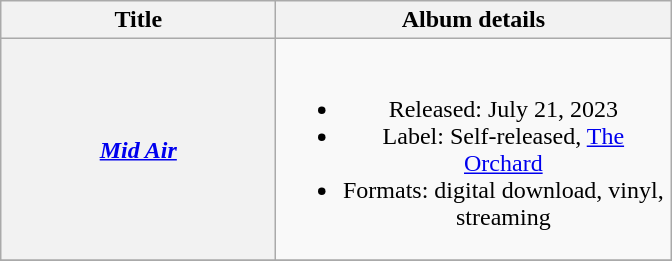<table class="wikitable plainrowheaders" style="text-align:center;">
<tr>
<th scope="col" style="width:11em;">Title</th>
<th scope="col" style="width:16em;">Album details</th>
</tr>
<tr>
<th scope="row"><em><a href='#'>Mid Air</a></em></th>
<td><br><ul><li>Released: July 21, 2023</li><li>Label: Self-released, <a href='#'>The Orchard</a></li><li>Formats: digital download, vinyl, streaming</li></ul></td>
</tr>
<tr>
</tr>
</table>
